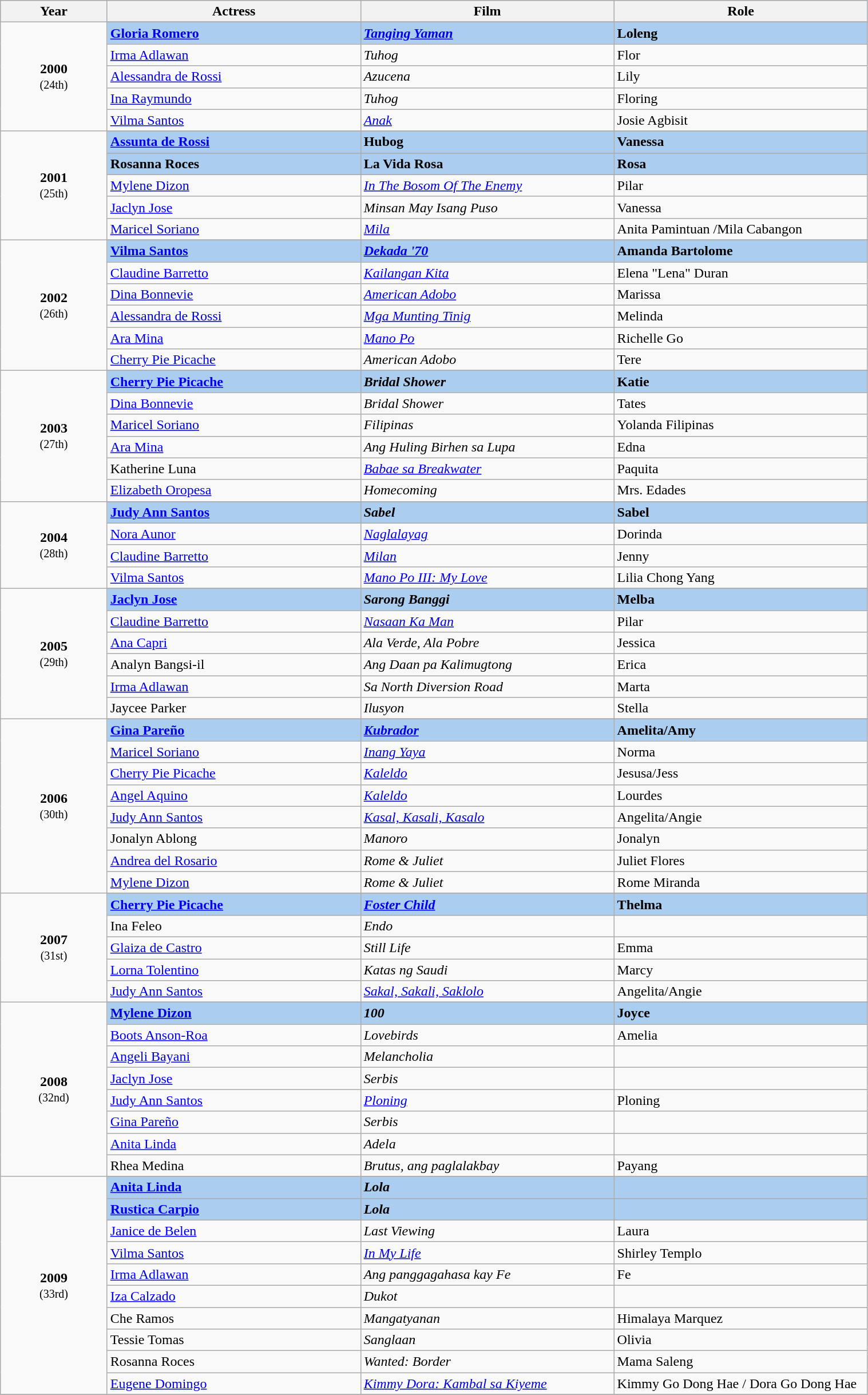<table class="wikitable" style="width:80%">
<tr bgcolor="#ABCDEF">
<th width="8%">Year</th>
<th width="19%">Actress</th>
<th width="19%">Film</th>
<th width="19%">Role</th>
</tr>
<tr>
<td rowspan=6 style="text-align:center"><strong>2000</strong><br><small>(24th)</small></td>
</tr>
<tr style="background:#ABCDEF">
<td><strong><a href='#'>Gloria Romero</a></strong></td>
<td><strong><em><a href='#'>Tanging Yaman</a></em></strong></td>
<td><strong>Loleng</strong></td>
</tr>
<tr>
<td><a href='#'>Irma Adlawan</a></td>
<td><em>Tuhog</em></td>
<td>Flor</td>
</tr>
<tr>
<td><a href='#'>Alessandra de Rossi</a></td>
<td><em>Azucena</em></td>
<td>Lily</td>
</tr>
<tr>
<td><a href='#'>Ina Raymundo</a></td>
<td><em>Tuhog</em></td>
<td>Floring</td>
</tr>
<tr>
<td><a href='#'>Vilma Santos</a></td>
<td><em><a href='#'>Anak</a></em></td>
<td>Josie Agbisit</td>
</tr>
<tr>
<td rowspan=6 style="text-align:center"><strong>2001</strong><br><small>(25th)</small></td>
</tr>
<tr style="background:#ABCDEF">
<td><strong><a href='#'>Assunta de Rossi</a></strong></td>
<td><strong>Hubog</strong></td>
<td><strong>Vanessa</strong></td>
</tr>
<tr style="background:#ABCDEF">
<td><strong>Rosanna Roces</strong></td>
<td><strong>La Vida Rosa</strong></td>
<td><strong>Rosa</strong></td>
</tr>
<tr>
<td><a href='#'>Mylene Dizon</a></td>
<td><em><a href='#'>In The Bosom Of The Enemy</a></em></td>
<td>Pilar</td>
</tr>
<tr>
<td><a href='#'>Jaclyn Jose</a></td>
<td><em>Minsan May Isang Puso</em></td>
<td>Vanessa</td>
</tr>
<tr>
<td><a href='#'>Maricel Soriano</a></td>
<td><em><a href='#'>Mila</a></em></td>
<td>Anita Pamintuan /Mila Cabangon</td>
</tr>
<tr>
<td rowspan=7 style="text-align:center"><strong>2002</strong><br><small>(26th)</small></td>
</tr>
<tr style="background:#ABCDEF">
<td><strong><a href='#'>Vilma Santos</a></strong></td>
<td><strong><em><a href='#'>Dekada '70</a></em></strong></td>
<td><strong>Amanda Bartolome</strong></td>
</tr>
<tr>
<td><a href='#'>Claudine Barretto</a></td>
<td><em><a href='#'>Kailangan Kita</a></em></td>
<td>Elena "Lena" Duran</td>
</tr>
<tr>
<td><a href='#'>Dina Bonnevie</a></td>
<td><em><a href='#'>American Adobo</a></em></td>
<td>Marissa</td>
</tr>
<tr>
<td><a href='#'>Alessandra de Rossi</a></td>
<td><em><a href='#'>Mga Munting Tinig</a></em></td>
<td>Melinda</td>
</tr>
<tr>
<td><a href='#'>Ara Mina</a></td>
<td><em><a href='#'>Mano Po</a></em></td>
<td>Richelle Go</td>
</tr>
<tr>
<td><a href='#'>Cherry Pie Picache</a></td>
<td><em>American Adobo</em></td>
<td>Tere</td>
</tr>
<tr>
<td rowspan=7 style="text-align:center"><strong>2003</strong><br><small>(27th)</small></td>
</tr>
<tr style="background:#ABCDEF">
<td><strong><a href='#'>Cherry Pie Picache</a></strong></td>
<td><strong><em>Bridal Shower</em></strong></td>
<td><strong>Katie</strong></td>
</tr>
<tr>
<td><a href='#'>Dina Bonnevie</a></td>
<td><em>Bridal Shower</em></td>
<td>Tates</td>
</tr>
<tr>
<td><a href='#'>Maricel Soriano</a></td>
<td><em>Filipinas</em></td>
<td>Yolanda Filipinas</td>
</tr>
<tr>
<td><a href='#'>Ara Mina</a></td>
<td><em>Ang Huling Birhen sa Lupa</em></td>
<td>Edna</td>
</tr>
<tr>
<td>Katherine Luna</td>
<td><em><a href='#'>Babae sa Breakwater</a></em></td>
<td>Paquita</td>
</tr>
<tr>
<td><a href='#'>Elizabeth Oropesa</a></td>
<td><em>Homecoming</em></td>
<td>Mrs. Edades</td>
</tr>
<tr>
<td rowspan=5 style="text-align:center"><strong>2004</strong><br><small>(28th)</small></td>
</tr>
<tr style="background:#ABCDEF">
<td><strong><a href='#'>Judy Ann Santos</a></strong></td>
<td><strong><em>Sabel</em></strong></td>
<td><strong>Sabel</strong></td>
</tr>
<tr>
<td><a href='#'>Nora Aunor</a></td>
<td><em><a href='#'>Naglalayag</a></em></td>
<td>Dorinda</td>
</tr>
<tr>
<td><a href='#'>Claudine Barretto</a></td>
<td><em><a href='#'>Milan</a></em></td>
<td>Jenny</td>
</tr>
<tr>
<td><a href='#'>Vilma Santos</a></td>
<td><em><a href='#'>Mano Po III: My Love</a></em></td>
<td>Lilia Chong Yang</td>
</tr>
<tr>
<td rowspan=7 style="text-align:center"><strong>2005</strong><br><small>(29th)</small></td>
</tr>
<tr style="background:#ABCDEF">
<td><strong><a href='#'>Jaclyn Jose</a></strong></td>
<td><strong><em>Sarong Banggi</em></strong></td>
<td><strong>Melba</strong></td>
</tr>
<tr>
<td><a href='#'>Claudine Barretto</a></td>
<td><em><a href='#'>Nasaan Ka Man</a></em></td>
<td>Pilar</td>
</tr>
<tr>
<td><a href='#'>Ana Capri</a></td>
<td><em>Ala Verde, Ala Pobre</em></td>
<td>Jessica</td>
</tr>
<tr>
<td>Analyn Bangsi-il</td>
<td><em>Ang Daan pa Kalimugtong</em></td>
<td>Erica</td>
</tr>
<tr>
<td><a href='#'>Irma Adlawan</a></td>
<td><em>Sa North Diversion Road</em></td>
<td>Marta</td>
</tr>
<tr>
<td>Jaycee Parker</td>
<td><em> Ilusyon </em></td>
<td>Stella</td>
</tr>
<tr>
<td rowspan=9 style="text-align:center"><strong>2006</strong><br><small>(30th)</small></td>
</tr>
<tr style="background:#ABCDEF">
<td><strong><a href='#'>Gina Pareño</a></strong></td>
<td><strong><em><a href='#'>Kubrador</a></em></strong></td>
<td><strong>Amelita/Amy</strong></td>
</tr>
<tr>
<td><a href='#'>Maricel Soriano</a></td>
<td><em><a href='#'>Inang Yaya</a></em></td>
<td>Norma</td>
</tr>
<tr>
<td><a href='#'>Cherry Pie Picache</a></td>
<td><em><a href='#'>Kaleldo</a></em></td>
<td>Jesusa/Jess</td>
</tr>
<tr>
<td><a href='#'>Angel Aquino</a></td>
<td><em><a href='#'>Kaleldo</a></em></td>
<td>Lourdes</td>
</tr>
<tr>
<td><a href='#'>Judy Ann Santos</a></td>
<td><em><a href='#'>Kasal, Kasali, Kasalo</a></em></td>
<td>Angelita/Angie</td>
</tr>
<tr>
<td>Jonalyn Ablong</td>
<td><em>Manoro</em></td>
<td>Jonalyn</td>
</tr>
<tr>
<td><a href='#'>Andrea del Rosario</a></td>
<td><em>Rome & Juliet</em></td>
<td>Juliet Flores</td>
</tr>
<tr>
<td><a href='#'>Mylene Dizon</a></td>
<td><em>Rome & Juliet</em></td>
<td>Rome Miranda</td>
</tr>
<tr>
<td rowspan=6 style="text-align:center"><strong>2007</strong><br><small>(31st)</small></td>
</tr>
<tr style="background:#ABCDEF">
<td><strong><a href='#'>Cherry Pie Picache</a></strong></td>
<td><strong><em><a href='#'>Foster Child</a></em></strong></td>
<td><strong>Thelma</strong></td>
</tr>
<tr>
<td>Ina Feleo</td>
<td><em>Endo</em></td>
<td></td>
</tr>
<tr>
<td><a href='#'>Glaiza de Castro</a></td>
<td><em>Still Life</em></td>
<td>Emma</td>
</tr>
<tr>
<td><a href='#'>Lorna Tolentino</a></td>
<td><em>Katas ng Saudi</em></td>
<td>Marcy</td>
</tr>
<tr>
<td><a href='#'>Judy Ann Santos</a></td>
<td><em><a href='#'>Sakal, Sakali, Saklolo</a></em></td>
<td>Angelita/Angie</td>
</tr>
<tr>
<td rowspan=9 style="text-align:center"><strong>2008</strong><br><small>(32nd)</small></td>
</tr>
<tr style="background:#ABCDEF">
<td><strong><a href='#'>Mylene Dizon</a></strong></td>
<td><strong><em>100</em></strong></td>
<td><strong>Joyce</strong></td>
</tr>
<tr>
<td><a href='#'>Boots Anson-Roa</a></td>
<td><em>Lovebirds</em></td>
<td>Amelia</td>
</tr>
<tr>
<td><a href='#'>Angeli Bayani</a></td>
<td><em>Melancholia</em></td>
<td></td>
</tr>
<tr>
<td><a href='#'>Jaclyn Jose</a></td>
<td><em>Serbis</em></td>
<td></td>
</tr>
<tr>
<td><a href='#'>Judy Ann Santos</a></td>
<td><em><a href='#'>Ploning</a></em></td>
<td>Ploning</td>
</tr>
<tr>
<td><a href='#'>Gina Pareño</a></td>
<td><em>Serbis</em></td>
<td></td>
</tr>
<tr>
<td><a href='#'>Anita Linda</a></td>
<td><em>Adela</em></td>
<td></td>
</tr>
<tr>
<td>Rhea Medina</td>
<td><em>Brutus, ang paglalakbay</em></td>
<td>Payang</td>
</tr>
<tr>
<td rowspan=11 style="text-align:center"><strong>2009</strong><br><small>(33rd)</small></td>
</tr>
<tr style="background:#ABCDEF">
<td><strong><a href='#'>Anita Linda</a></strong></td>
<td><strong><em>Lola</em></strong></td>
<td></td>
</tr>
<tr style="background:#ABCDEF">
<td><strong><a href='#'>Rustica Carpio</a></strong></td>
<td><strong><em>Lola</em></strong></td>
<td></td>
</tr>
<tr>
<td><a href='#'>Janice de Belen</a></td>
<td><em>Last Viewing</em></td>
<td>Laura</td>
</tr>
<tr>
<td><a href='#'>Vilma Santos</a></td>
<td><em><a href='#'>In My Life</a></em></td>
<td>Shirley Templo</td>
</tr>
<tr>
<td><a href='#'>Irma Adlawan</a></td>
<td><em>Ang panggagahasa kay Fe</em></td>
<td>Fe</td>
</tr>
<tr>
<td><a href='#'>Iza Calzado</a></td>
<td><em>Dukot</em></td>
<td></td>
</tr>
<tr>
<td>Che Ramos</td>
<td><em>Mangatyanan</em></td>
<td>Himalaya Marquez</td>
</tr>
<tr>
<td>Tessie Tomas</td>
<td><em>Sanglaan</em></td>
<td>Olivia</td>
</tr>
<tr>
<td>Rosanna Roces</td>
<td><em>Wanted: Border</em></td>
<td>Mama Saleng</td>
</tr>
<tr>
<td><a href='#'>Eugene Domingo</a></td>
<td><em><a href='#'>Kimmy Dora: Kambal sa Kiyeme</a></em></td>
<td>Kimmy Go Dong Hae / Dora Go Dong Hae</td>
</tr>
<tr>
</tr>
</table>
